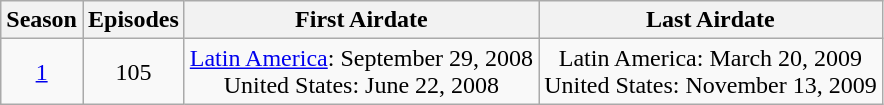<table class="wikitable">
<tr>
<th>Season</th>
<th>Episodes</th>
<th>First Airdate</th>
<th>Last Airdate</th>
</tr>
<tr>
<td style="text-align: center; top"><a href='#'>1</a></td>
<td style="text-align: center; top">105</td>
<td style="text-align: center; top"><a href='#'>Latin America</a>: September 29, 2008<br> United States: June 22, 2008</td>
<td style="text-align: center; top">Latin America: March 20, 2009<br>United States: November 13, 2009</td>
</tr>
</table>
